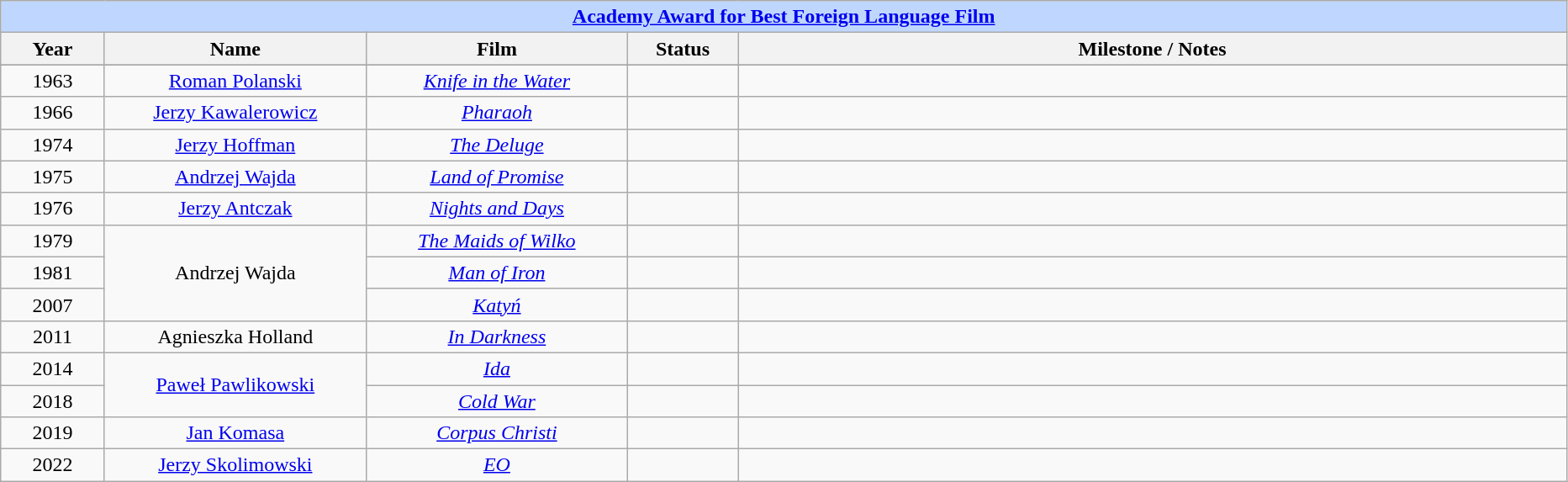<table class="wikitable" style="text-align: center">
<tr ---- bgcolor="#bfd7ff">
<td colspan=5 align=center><strong><a href='#'>Academy Award for Best Foreign Language Film</a></strong></td>
</tr>
<tr ---- bgcolor="#ebf5ff">
<th width="75">Year</th>
<th width="200">Name</th>
<th width="200">Film</th>
<th width="80">Status</th>
<th width="650">Milestone / Notes</th>
</tr>
<tr>
</tr>
<tr>
<td>1963</td>
<td><a href='#'>Roman Polanski</a></td>
<td><em><a href='#'>Knife in the Water</a></em></td>
<td></td>
<td></td>
</tr>
<tr>
<td>1966</td>
<td><a href='#'>Jerzy Kawalerowicz</a></td>
<td><em><a href='#'>Pharaoh</a></em></td>
<td></td>
<td></td>
</tr>
<tr>
<td>1974</td>
<td><a href='#'>Jerzy Hoffman</a></td>
<td><em><a href='#'>The Deluge</a></em></td>
<td></td>
<td></td>
</tr>
<tr>
<td>1975</td>
<td><a href='#'>Andrzej Wajda</a></td>
<td><em><a href='#'>Land of Promise</a></em></td>
<td></td>
<td></td>
</tr>
<tr>
<td>1976</td>
<td><a href='#'>Jerzy Antczak</a></td>
<td><em><a href='#'>Nights and Days</a></em></td>
<td></td>
<td></td>
</tr>
<tr>
<td>1979</td>
<td rowspan="3">Andrzej Wajda</td>
<td><em><a href='#'>The Maids of Wilko</a></em></td>
<td></td>
<td></td>
</tr>
<tr>
<td>1981</td>
<td><em><a href='#'>Man of Iron</a></em></td>
<td></td>
<td></td>
</tr>
<tr>
<td>2007</td>
<td><em><a href='#'>Katyń</a></em></td>
<td></td>
<td></td>
</tr>
<tr>
<td>2011</td>
<td>Agnieszka Holland</td>
<td><em><a href='#'>In Darkness</a></em></td>
<td></td>
<td></td>
</tr>
<tr>
<td>2014</td>
<td rowspan="2"><a href='#'>Paweł Pawlikowski</a></td>
<td><em><a href='#'>Ida</a></em></td>
<td></td>
<td></td>
</tr>
<tr>
<td>2018</td>
<td><em><a href='#'>Cold War</a></em></td>
<td></td>
<td></td>
</tr>
<tr>
<td>2019</td>
<td><a href='#'>Jan Komasa</a></td>
<td><em><a href='#'>Corpus Christi</a></em></td>
<td></td>
<td></td>
</tr>
<tr>
<td>2022</td>
<td><a href='#'>Jerzy Skolimowski</a></td>
<td><em><a href='#'>EO</a></em></td>
<td></td>
<td></td>
</tr>
</table>
